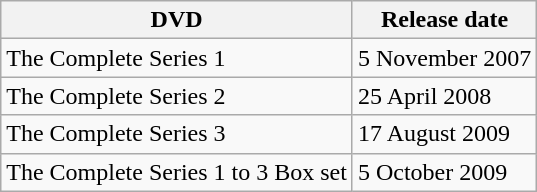<table class="wikitable">
<tr>
<th>DVD</th>
<th>Release date</th>
</tr>
<tr>
<td>The Complete Series 1</td>
<td>5 November 2007</td>
</tr>
<tr>
<td>The Complete Series 2</td>
<td>25 April 2008</td>
</tr>
<tr>
<td>The Complete Series 3</td>
<td>17 August 2009</td>
</tr>
<tr>
<td>The Complete Series 1 to 3 Box set</td>
<td>5 October 2009</td>
</tr>
</table>
